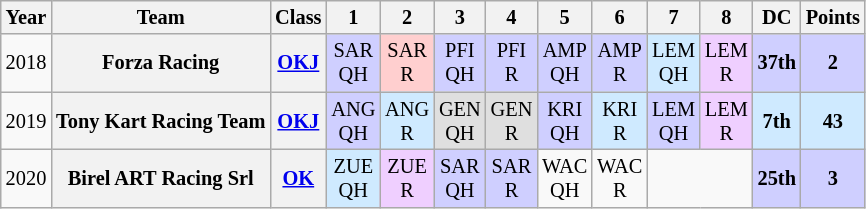<table class="wikitable" style="text-align:center; font-size:85%">
<tr>
<th>Year</th>
<th>Team</th>
<th>Class</th>
<th>1</th>
<th>2</th>
<th>3</th>
<th>4</th>
<th>5</th>
<th>6</th>
<th>7</th>
<th>8</th>
<th>DC</th>
<th>Points</th>
</tr>
<tr>
<td>2018</td>
<th nowrap>Forza Racing</th>
<th><a href='#'>OKJ</a></th>
<td style="background:#CFCFFF;">SAR<br>QH<br></td>
<td style="background:#FFCFCF;">SAR<br>R<br></td>
<td style="background:#CFCFFF;">PFI<br>QH<br></td>
<td style="background:#CFCFFF;">PFI<br>R<br></td>
<td style="background:#CFCFFF;">AMP<br>QH<br></td>
<td style="background:#CFCFFF;">AMP<br>R<br></td>
<td style="background:#CFEAFF;">LEM<br>QH<br></td>
<td style="background:#EFCFFF;">LEM<br>R<br></td>
<th style="background:#CFCFFF;">37th</th>
<th style="background:#CFCFFF;">2</th>
</tr>
<tr>
<td>2019</td>
<th nowrap>Tony Kart Racing Team</th>
<th><a href='#'>OKJ</a></th>
<td style="background:#CFCFFF;">ANG<br>QH<br></td>
<td style="background:#CFEAFF;">ANG<br>R<br></td>
<td style="background:#DFDFDF;">GEN<br>QH<br></td>
<td style="background:#DFDFDF;">GEN<br>R<br></td>
<td style="background:#CFCFFF;">KRI<br>QH<br></td>
<td style="background:#CFEAFF;">KRI<br>R<br></td>
<td style="background:#CFCFFF;">LEM<br>QH<br></td>
<td style="background:#EFCFFF;">LEM<br>R<br></td>
<th style="background:#CFEAFF;">7th</th>
<th style="background:#CFEAFF;">43</th>
</tr>
<tr>
<td>2020</td>
<th nowrap>Birel ART Racing Srl</th>
<th><a href='#'>OK</a></th>
<td style="background:#CFEAFF;">ZUE<br>QH<br></td>
<td style="background:#EFCFFF;">ZUE<br>R<br></td>
<td style="background:#CFCFFF;">SAR<br>QH<br></td>
<td style="background:#CFCFFF;">SAR<br>R<br></td>
<td>WAC<br>QH</td>
<td>WAC<br>R</td>
<td colspan=2></td>
<th style="background:#CFCFFF;">25th</th>
<th style="background:#CFCFFF;">3</th>
</tr>
</table>
